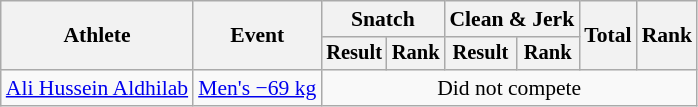<table class="wikitable" style="font-size:90%">
<tr>
<th rowspan="2">Athlete</th>
<th rowspan="2">Event</th>
<th colspan="2">Snatch</th>
<th colspan="2">Clean & Jerk</th>
<th rowspan="2">Total</th>
<th rowspan="2">Rank</th>
</tr>
<tr style="font-size:95%">
<th>Result</th>
<th>Rank</th>
<th>Result</th>
<th>Rank</th>
</tr>
<tr align=center>
<td align=left><a href='#'>Ali Hussein Aldhilab</a></td>
<td align=left><a href='#'>Men's −69 kg</a></td>
<td colspan=6>Did not compete</td>
</tr>
</table>
